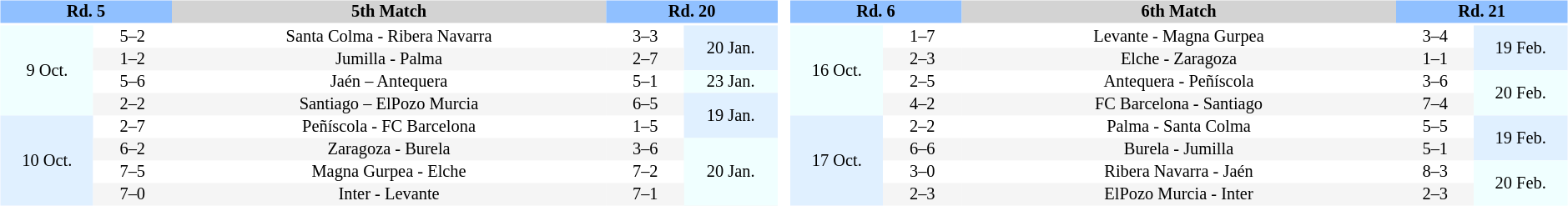<table width=100%>
<tr>
<td width=33% valign="top"><br><table border=0 cellspacing=0 cellpadding=1 style="font-size: 85%; text-align: center;" width=99%>
<tr>
<td colspan=2 bgcolor=#90C0FF style="text-align:center;"><span><strong>Rd. 5</strong></span></td>
<td bgcolor=#D3D3D3><strong>5th Match</strong></td>
<td colspan=2 bgcolor=#90C0FF style="text-align:center;"><span><strong>Rd. 20 </strong></span></td>
</tr>
<tr align=center>
<th width=12%></th>
<th width=10%></th>
<th width=56%></th>
<th width=10%></th>
<th width=12%></th>
</tr>
<tr>
<td bgcolor=#F0FFFF rowspan=4>9 Oct.</td>
<td>5–2</td>
<td>Santa Colma - Ribera Navarra</td>
<td>3–3</td>
<td rowspan=2 bgcolor=#E0F0FF>20 Jan.</td>
</tr>
<tr align=center bgcolor=#F5F5F5>
<td>1–2</td>
<td>Jumilla - Palma</td>
<td>2–7</td>
</tr>
<tr align=center bgcolor=#FFFFFF>
<td>5–6</td>
<td>Jaén – Antequera</td>
<td>5–1</td>
<td rowspan=1 bgcolor=#F0FFFF>23 Jan.</td>
</tr>
<tr align=center bgcolor=#F5F5F5>
<td>2–2</td>
<td>Santiago – ElPozo Murcia</td>
<td>6–5</td>
<td rowspan=2 bgcolor=#E0F0FF>19 Jan.</td>
</tr>
<tr align=center bgcolor=#FFFFFF>
<td bgcolor=#E0F0FF rowspan=4>10 Oct.</td>
<td>2–7</td>
<td>Peñíscola - FC Barcelona</td>
<td>1–5</td>
</tr>
<tr align=center bgcolor=#F5F5F5>
<td>6–2</td>
<td>Zaragoza - Burela</td>
<td>3–6</td>
<td rowspan=3 bgcolor=#F0FFFF>20 Jan.</td>
</tr>
<tr align=center bgcolor=#FFFFFF>
<td>7–5</td>
<td>Magna Gurpea - Elche</td>
<td>7–2</td>
</tr>
<tr align=center bgcolor=#F5F5F5>
<td>7–0</td>
<td>Inter - Levante</td>
<td>7–1</td>
</tr>
</table>
</td>
<td width=33% valign="top"><br><table border=0 cellspacing=0 cellpadding=1 style="font-size: 85%; text-align: center;" width=99%>
<tr>
<td colspan=2 bgcolor=#90C0FF style="text-align:center;"><span><strong>Rd. 6</strong></span></td>
<td bgcolor=#D3D3D3><strong>6th Match</strong></td>
<td colspan=2 bgcolor=#90C0FF style="text-align:center;"><span><strong>Rd. 21 </strong></span></td>
</tr>
<tr align=center>
<th width=12%></th>
<th width=10%></th>
<th width=56%></th>
<th width=10%></th>
<th width=12%></th>
</tr>
<tr>
<td bgcolor=#F0FFFF rowspan=4>16 Oct.</td>
<td>1–7</td>
<td>Levante - Magna Gurpea</td>
<td>3–4</td>
<td rowspan=2 bgcolor=#E0F0FF>19 Feb.</td>
</tr>
<tr align=center bgcolor=#F5F5F5>
<td>2–3</td>
<td>Elche - Zaragoza</td>
<td>1–1</td>
</tr>
<tr align=center bgcolor=#FFFFFF>
<td>2–5</td>
<td>Antequera - Peñíscola</td>
<td>3–6</td>
<td rowspan=2 bgcolor=#F0FFFF>20 Feb.</td>
</tr>
<tr align=center bgcolor=#F5F5F5>
<td>4–2</td>
<td>FC Barcelona - Santiago</td>
<td>7–4</td>
</tr>
<tr align=center bgcolor=#FFFFFF>
<td bgcolor=#E0F0FF rowspan=4>17 Oct.</td>
<td>2–2</td>
<td>Palma - Santa Colma</td>
<td>5–5</td>
<td rowspan=2 bgcolor=#E0F0FF>19 Feb.</td>
</tr>
<tr align=center bgcolor=#F5F5F5>
<td>6–6</td>
<td>Burela - Jumilla</td>
<td>5–1</td>
</tr>
<tr align=center bgcolor=#FFFFFF>
<td>3–0</td>
<td>Ribera Navarra - Jaén</td>
<td>8–3</td>
<td rowspan=2 bgcolor=#F0FFFF>20 Feb.</td>
</tr>
<tr align=center bgcolor=#F5F5F5>
<td>2–3</td>
<td>ElPozo Murcia - Inter</td>
<td>2–3</td>
</tr>
</table>
</td>
</tr>
</table>
